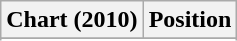<table class="wikitable sortable plainrowheaders" style="text-align:center">
<tr>
<th scope="col">Chart (2010)</th>
<th scope="col">Position</th>
</tr>
<tr>
</tr>
<tr>
</tr>
</table>
